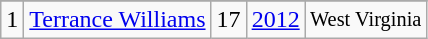<table class="wikitable">
<tr>
</tr>
<tr>
<td>1</td>
<td><a href='#'>Terrance Williams</a></td>
<td>17</td>
<td><a href='#'>2012</a></td>
<td style="font-size:85%;">West Virginia</td>
</tr>
</table>
